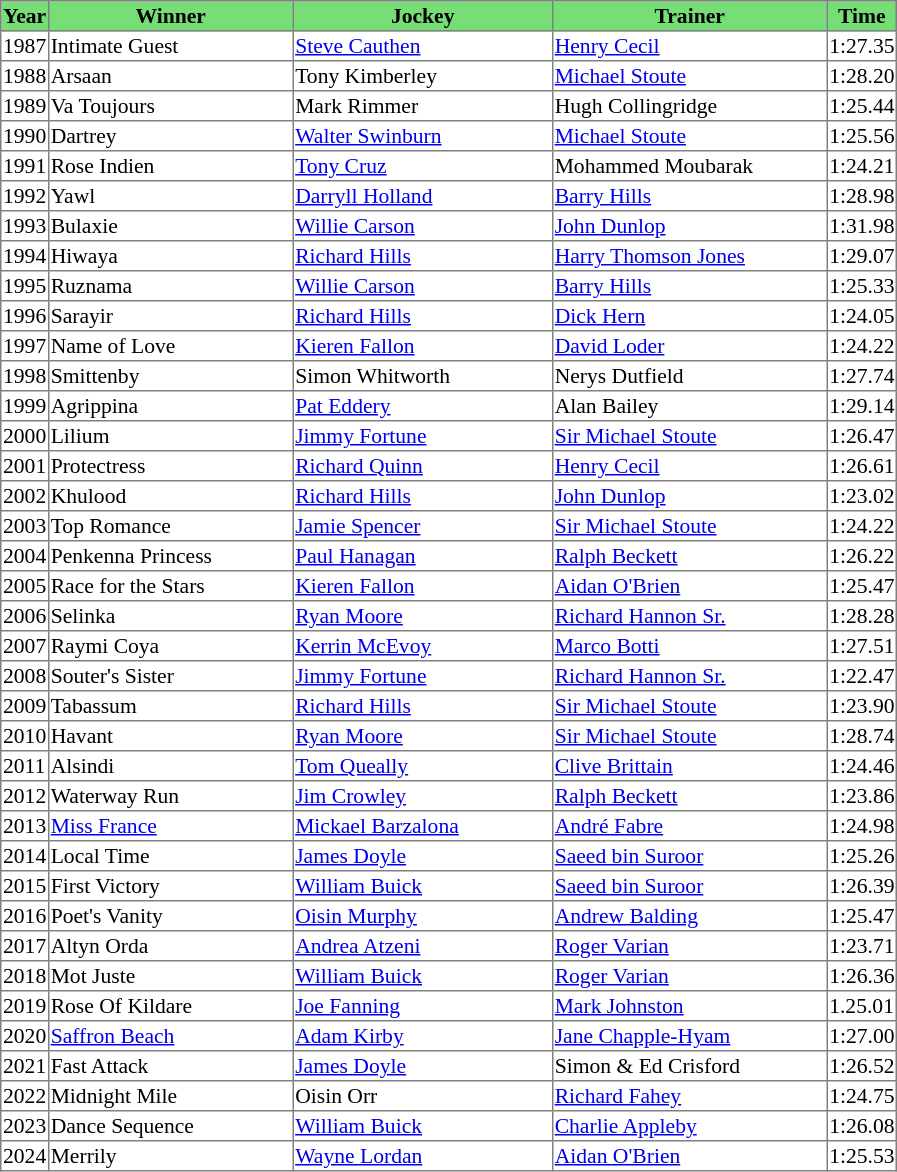<table class = "sortable" | border="1" style="border-collapse: collapse; font-size:90%">
<tr bgcolor="#77dd77" align="center">
<th>Year</th>
<th>Winner</th>
<th>Jockey</th>
<th>Trainer</th>
<th>Time</th>
</tr>
<tr>
<td>1987</td>
<td width=160px>Intimate Guest</td>
<td width=170px><a href='#'>Steve Cauthen</a></td>
<td width=180px><a href='#'>Henry Cecil</a></td>
<td>1:27.35</td>
</tr>
<tr>
<td>1988</td>
<td>Arsaan</td>
<td>Tony Kimberley</td>
<td><a href='#'>Michael Stoute</a></td>
<td>1:28.20</td>
</tr>
<tr>
<td>1989</td>
<td>Va Toujours</td>
<td>Mark Rimmer</td>
<td>Hugh Collingridge</td>
<td>1:25.44</td>
</tr>
<tr>
<td>1990</td>
<td>Dartrey</td>
<td><a href='#'>Walter Swinburn</a></td>
<td><a href='#'>Michael Stoute</a></td>
<td>1:25.56</td>
</tr>
<tr>
<td>1991</td>
<td>Rose Indien</td>
<td><a href='#'>Tony Cruz</a></td>
<td>Mohammed Moubarak</td>
<td>1:24.21</td>
</tr>
<tr>
<td>1992</td>
<td>Yawl</td>
<td><a href='#'>Darryll Holland</a></td>
<td><a href='#'>Barry Hills</a></td>
<td>1:28.98</td>
</tr>
<tr>
<td>1993</td>
<td>Bulaxie</td>
<td><a href='#'>Willie Carson</a></td>
<td><a href='#'>John Dunlop</a></td>
<td>1:31.98</td>
</tr>
<tr>
<td>1994</td>
<td>Hiwaya</td>
<td><a href='#'>Richard Hills</a></td>
<td><a href='#'>Harry Thomson Jones</a></td>
<td>1:29.07</td>
</tr>
<tr>
<td>1995</td>
<td>Ruznama</td>
<td><a href='#'>Willie Carson</a></td>
<td><a href='#'>Barry Hills</a></td>
<td>1:25.33</td>
</tr>
<tr>
<td>1996</td>
<td>Sarayir</td>
<td><a href='#'>Richard Hills</a></td>
<td><a href='#'>Dick Hern</a></td>
<td>1:24.05</td>
</tr>
<tr>
<td>1997</td>
<td>Name of Love</td>
<td><a href='#'>Kieren Fallon</a></td>
<td><a href='#'>David Loder</a></td>
<td>1:24.22</td>
</tr>
<tr>
<td>1998</td>
<td>Smittenby</td>
<td>Simon Whitworth</td>
<td>Nerys Dutfield</td>
<td>1:27.74</td>
</tr>
<tr>
<td>1999</td>
<td>Agrippina</td>
<td><a href='#'>Pat Eddery</a></td>
<td>Alan Bailey</td>
<td>1:29.14</td>
</tr>
<tr>
<td>2000</td>
<td>Lilium</td>
<td><a href='#'>Jimmy Fortune</a></td>
<td><a href='#'>Sir Michael Stoute</a></td>
<td>1:26.47</td>
</tr>
<tr>
<td>2001</td>
<td>Protectress</td>
<td><a href='#'>Richard Quinn</a></td>
<td><a href='#'>Henry Cecil</a></td>
<td>1:26.61</td>
</tr>
<tr>
<td>2002</td>
<td>Khulood</td>
<td><a href='#'>Richard Hills</a></td>
<td><a href='#'>John Dunlop</a></td>
<td>1:23.02</td>
</tr>
<tr>
<td>2003</td>
<td>Top Romance</td>
<td><a href='#'>Jamie Spencer</a></td>
<td><a href='#'>Sir Michael Stoute</a></td>
<td>1:24.22</td>
</tr>
<tr>
<td>2004</td>
<td>Penkenna Princess</td>
<td><a href='#'>Paul Hanagan</a></td>
<td><a href='#'>Ralph Beckett</a></td>
<td>1:26.22</td>
</tr>
<tr>
<td>2005</td>
<td>Race for the Stars</td>
<td><a href='#'>Kieren Fallon</a></td>
<td><a href='#'>Aidan O'Brien</a></td>
<td>1:25.47</td>
</tr>
<tr>
<td>2006</td>
<td>Selinka</td>
<td><a href='#'>Ryan Moore</a></td>
<td><a href='#'>Richard Hannon Sr.</a></td>
<td>1:28.28</td>
</tr>
<tr>
<td>2007</td>
<td>Raymi Coya</td>
<td><a href='#'>Kerrin McEvoy</a></td>
<td><a href='#'>Marco Botti</a></td>
<td>1:27.51</td>
</tr>
<tr>
<td>2008</td>
<td>Souter's Sister</td>
<td><a href='#'>Jimmy Fortune</a></td>
<td><a href='#'>Richard Hannon Sr.</a></td>
<td>1:22.47</td>
</tr>
<tr>
<td>2009</td>
<td>Tabassum</td>
<td><a href='#'>Richard Hills</a></td>
<td><a href='#'>Sir Michael Stoute</a></td>
<td>1:23.90</td>
</tr>
<tr>
<td>2010</td>
<td>Havant</td>
<td><a href='#'>Ryan Moore</a></td>
<td><a href='#'>Sir Michael Stoute</a></td>
<td>1:28.74</td>
</tr>
<tr>
<td>2011</td>
<td>Alsindi</td>
<td><a href='#'>Tom Queally</a></td>
<td><a href='#'>Clive Brittain</a></td>
<td>1:24.46</td>
</tr>
<tr>
<td>2012</td>
<td>Waterway Run</td>
<td><a href='#'>Jim Crowley</a></td>
<td><a href='#'>Ralph Beckett</a></td>
<td>1:23.86</td>
</tr>
<tr>
<td>2013</td>
<td><a href='#'>Miss France</a></td>
<td><a href='#'>Mickael Barzalona</a></td>
<td><a href='#'>André Fabre</a></td>
<td>1:24.98</td>
</tr>
<tr>
<td>2014</td>
<td>Local Time</td>
<td><a href='#'>James Doyle</a></td>
<td><a href='#'>Saeed bin Suroor</a></td>
<td>1:25.26</td>
</tr>
<tr>
<td>2015</td>
<td>First Victory</td>
<td><a href='#'>William Buick</a></td>
<td><a href='#'>Saeed bin Suroor</a></td>
<td>1:26.39</td>
</tr>
<tr>
<td>2016</td>
<td>Poet's Vanity</td>
<td><a href='#'>Oisin Murphy</a></td>
<td><a href='#'>Andrew Balding</a></td>
<td>1:25.47</td>
</tr>
<tr>
<td>2017</td>
<td>Altyn Orda</td>
<td><a href='#'>Andrea Atzeni</a></td>
<td><a href='#'>Roger Varian</a></td>
<td>1:23.71</td>
</tr>
<tr>
<td>2018</td>
<td>Mot Juste</td>
<td><a href='#'>William Buick</a></td>
<td><a href='#'>Roger Varian</a></td>
<td>1:26.36</td>
</tr>
<tr>
<td>2019</td>
<td>Rose Of Kildare</td>
<td><a href='#'>Joe Fanning</a></td>
<td><a href='#'>Mark Johnston</a></td>
<td>1.25.01</td>
</tr>
<tr>
<td>2020</td>
<td><a href='#'>Saffron Beach</a></td>
<td><a href='#'>Adam Kirby</a></td>
<td><a href='#'>Jane Chapple-Hyam</a></td>
<td>1:27.00</td>
</tr>
<tr>
<td>2021</td>
<td>Fast Attack</td>
<td><a href='#'>James Doyle</a></td>
<td>Simon & Ed Crisford</td>
<td>1:26.52</td>
</tr>
<tr>
<td>2022</td>
<td>Midnight Mile</td>
<td>Oisin Orr</td>
<td><a href='#'>Richard Fahey</a></td>
<td>1:24.75</td>
</tr>
<tr>
<td>2023</td>
<td>Dance Sequence</td>
<td><a href='#'>William Buick</a></td>
<td><a href='#'>Charlie Appleby</a></td>
<td>1:26.08</td>
</tr>
<tr>
<td>2024</td>
<td>Merrily</td>
<td><a href='#'>Wayne Lordan</a></td>
<td><a href='#'>Aidan O'Brien</a></td>
<td>1:25.53</td>
</tr>
</table>
